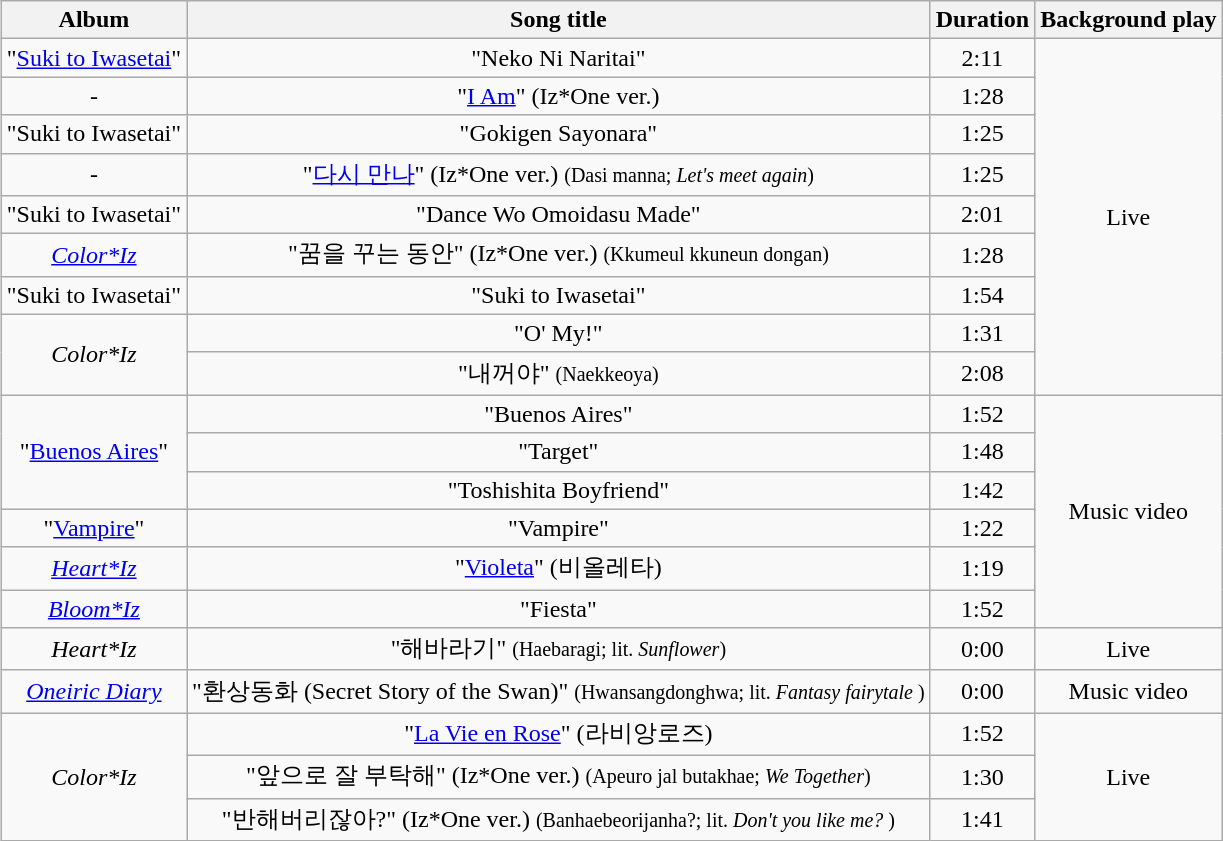<table class="wikitable" style="text-align:center; margin: 5px;">
<tr>
<th scope="col">Album</th>
<th scope="col">Song title</th>
<th scope="col">Duration</th>
<th scope="col">Background play</th>
</tr>
<tr>
<td>"<a href='#'>Suki to Iwasetai</a>"</td>
<td>"Neko Ni Naritai"</td>
<td>2:11</td>
<td rowspan=9>Live</td>
</tr>
<tr>
<td>-</td>
<td>"<a href='#'>I Am</a>" (Iz*One ver.)</td>
<td>1:28</td>
</tr>
<tr>
<td>"Suki to Iwasetai"</td>
<td>"Gokigen Sayonara"</td>
<td>1:25</td>
</tr>
<tr>
<td>-</td>
<td>"<a href='#'>다시 만나</a>" (Iz*One ver.) <small>(Dasi manna; <em>Let's meet again</em>)</small></td>
<td>1:25</td>
</tr>
<tr>
<td>"Suki to Iwasetai"</td>
<td>"Dance Wo Omoidasu Made"</td>
<td>2:01</td>
</tr>
<tr>
<td><em><a href='#'>Color*Iz</a></em></td>
<td>"꿈을 꾸는 동안" (Iz*One ver.) <small>(Kkumeul kkuneun dongan)</small></td>
<td>1:28</td>
</tr>
<tr>
<td>"Suki to Iwasetai"</td>
<td>"Suki to Iwasetai"</td>
<td>1:54</td>
</tr>
<tr>
<td rowspan=2><em>Color*Iz</em></td>
<td>"O' My!"</td>
<td>1:31</td>
</tr>
<tr>
<td>"내꺼야" <small>(Naekkeoya)</small></td>
<td>2:08</td>
</tr>
<tr>
<td rowspan=3>"<a href='#'>Buenos Aires</a>"</td>
<td>"Buenos Aires"</td>
<td>1:52</td>
<td rowspan=6>Music video</td>
</tr>
<tr>
<td>"Target"</td>
<td>1:48</td>
</tr>
<tr>
<td>"Toshishita Boyfriend"</td>
<td>1:42</td>
</tr>
<tr>
<td>"<a href='#'>Vampire</a>"</td>
<td>"Vampire"</td>
<td>1:22</td>
</tr>
<tr>
<td><em><a href='#'>Heart*Iz</a></em></td>
<td>"<a href='#'>Violeta</a>" (비올레타)</td>
<td>1:19</td>
</tr>
<tr>
<td><em><a href='#'>Bloom*Iz</a></em></td>
<td>"Fiesta"</td>
<td>1:52</td>
</tr>
<tr>
<td><em>Heart*Iz</em></td>
<td>"해바라기" <small>(Haebaragi; lit. <em>Sunflower</em>)</small></td>
<td>0:00</td>
<td>Live</td>
</tr>
<tr>
<td><em><a href='#'>Oneiric Diary</a></em></td>
<td>"환상동화 (Secret Story of the Swan)" <small>(Hwansangdonghwa; lit. <em>Fantasy fairytale</em> )</small></td>
<td>0:00</td>
<td>Music video</td>
</tr>
<tr>
<td rowspan=3><em>Color*Iz</em></td>
<td>"<a href='#'>La Vie en Rose</a>" (라비앙로즈)</td>
<td>1:52</td>
<td rowspan=3>Live</td>
</tr>
<tr>
<td>"앞으로 잘 부탁해" (Iz*One ver.) <small>(Apeuro jal butakhae; <em>We Together</em>)</small></td>
<td>1:30</td>
</tr>
<tr>
<td>"반해버리잖아?" (Iz*One ver.) <small>(Banhaebeorijanha?; lit. <em>Don't you like me?</em> )</small></td>
<td>1:41</td>
</tr>
</table>
